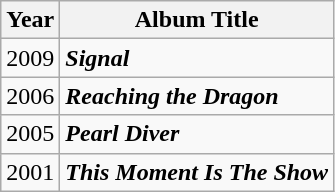<table class="wikitable">
<tr>
<th>Year</th>
<th>Album Title</th>
</tr>
<tr valign="top">
<td>2009</td>
<td><strong><em>Signal</em></strong></td>
</tr>
<tr valign="top">
<td>2006</td>
<td><strong><em>Reaching the Dragon</em></strong></td>
</tr>
<tr valign="top">
<td>2005</td>
<td><strong><em>Pearl Diver</em></strong></td>
</tr>
<tr valign="top">
<td>2001</td>
<td><strong><em>This Moment Is The Show</em></strong></td>
</tr>
</table>
